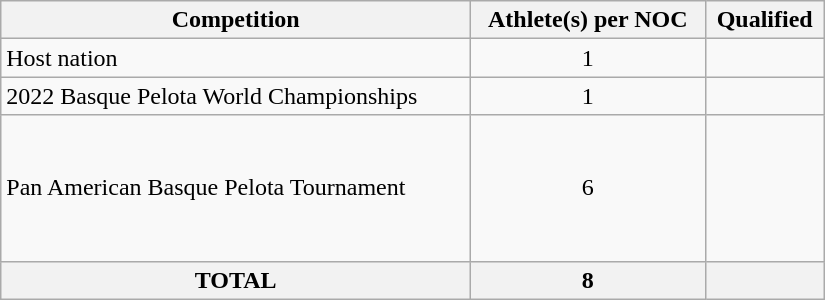<table class = "wikitable" width=550>
<tr>
<th>Competition</th>
<th>Athlete(s) per NOC</th>
<th>Qualified</th>
</tr>
<tr>
<td>Host nation</td>
<td align="center">1</td>
<td></td>
</tr>
<tr>
<td>2022 Basque Pelota World Championships</td>
<td align="center">1</td>
<td></td>
</tr>
<tr>
<td>Pan American Basque Pelota Tournament</td>
<td align="center">6</td>
<td><br><br><br><br><br></td>
</tr>
<tr>
<th>TOTAL</th>
<th>8</th>
<th></th>
</tr>
</table>
